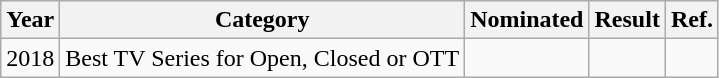<table class="wikitable">
<tr>
<th>Year</th>
<th>Category</th>
<th>Nominated</th>
<th>Result</th>
<th>Ref.</th>
</tr>
<tr>
<td>2018</td>
<td>Best TV Series for Open, Closed or OTT</td>
<td></td>
<td></td>
<td></td>
</tr>
</table>
